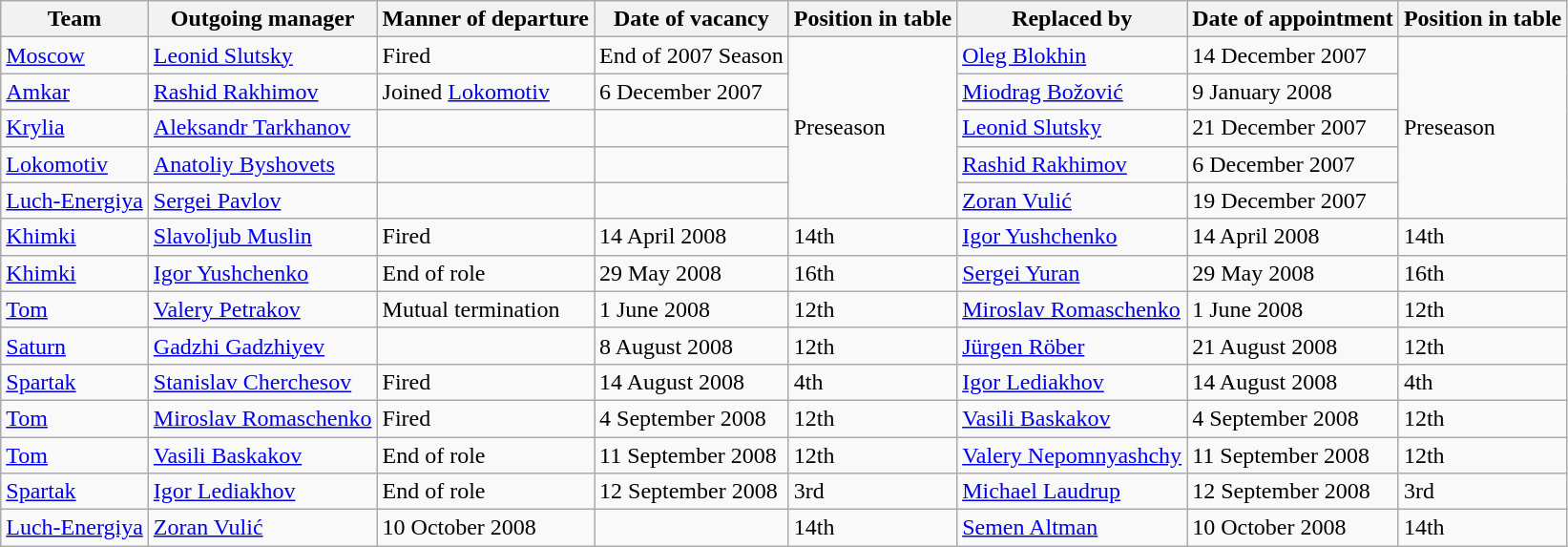<table class="wikitable">
<tr>
<th>Team</th>
<th>Outgoing manager</th>
<th>Manner of departure</th>
<th>Date of vacancy</th>
<th>Position in table</th>
<th>Replaced by</th>
<th>Date of appointment</th>
<th>Position in table</th>
</tr>
<tr>
<td><a href='#'>Moscow</a></td>
<td> <a href='#'>Leonid Slutsky</a></td>
<td>Fired</td>
<td>End of 2007 Season</td>
<td rowspan="5">Preseason</td>
<td> <a href='#'>Oleg Blokhin</a></td>
<td>14 December 2007</td>
<td rowspan="5">Preseason</td>
</tr>
<tr>
<td><a href='#'>Amkar</a></td>
<td> <a href='#'>Rashid Rakhimov</a></td>
<td>Joined <a href='#'>Lokomotiv</a></td>
<td>6 December 2007</td>
<td> <a href='#'>Miodrag Božović</a></td>
<td>9 January 2008</td>
</tr>
<tr>
<td><a href='#'>Krylia</a></td>
<td> <a href='#'>Aleksandr Tarkhanov</a></td>
<td></td>
<td></td>
<td> <a href='#'>Leonid Slutsky</a></td>
<td>21 December 2007</td>
</tr>
<tr>
<td><a href='#'>Lokomotiv</a></td>
<td> <a href='#'>Anatoliy Byshovets</a></td>
<td></td>
<td></td>
<td> <a href='#'>Rashid Rakhimov</a></td>
<td>6 December 2007</td>
</tr>
<tr>
<td><a href='#'>Luch-Energiya</a></td>
<td> <a href='#'>Sergei Pavlov</a></td>
<td></td>
<td></td>
<td> <a href='#'>Zoran Vulić</a></td>
<td>19 December 2007</td>
</tr>
<tr>
<td><a href='#'>Khimki</a></td>
<td> <a href='#'>Slavoljub Muslin</a></td>
<td>Fired</td>
<td>14 April 2008</td>
<td>14th</td>
<td> <a href='#'>Igor Yushchenko</a> </td>
<td>14 April 2008</td>
<td>14th</td>
</tr>
<tr>
<td><a href='#'>Khimki</a></td>
<td> <a href='#'>Igor Yushchenko</a> </td>
<td>End of role</td>
<td>29 May 2008</td>
<td>16th</td>
<td> <a href='#'>Sergei Yuran</a></td>
<td>29 May 2008</td>
<td>16th</td>
</tr>
<tr>
<td><a href='#'>Tom</a></td>
<td> <a href='#'>Valery Petrakov</a></td>
<td>Mutual termination</td>
<td>1 June 2008</td>
<td>12th</td>
<td> <a href='#'>Miroslav Romaschenko</a></td>
<td>1 June 2008</td>
<td>12th</td>
</tr>
<tr>
<td><a href='#'>Saturn</a></td>
<td> <a href='#'>Gadzhi Gadzhiyev</a></td>
<td></td>
<td>8 August 2008</td>
<td>12th</td>
<td> <a href='#'>Jürgen Röber</a></td>
<td>21 August 2008</td>
<td>12th</td>
</tr>
<tr>
<td><a href='#'>Spartak</a></td>
<td> <a href='#'>Stanislav Cherchesov</a></td>
<td>Fired</td>
<td>14 August 2008</td>
<td>4th</td>
<td> <a href='#'>Igor Lediakhov</a> </td>
<td>14 August 2008</td>
<td>4th</td>
</tr>
<tr>
<td><a href='#'>Tom</a></td>
<td> <a href='#'>Miroslav Romaschenko</a></td>
<td>Fired</td>
<td>4 September 2008</td>
<td>12th</td>
<td> <a href='#'>Vasili Baskakov</a> </td>
<td>4 September 2008</td>
<td>12th</td>
</tr>
<tr>
<td><a href='#'>Tom</a></td>
<td> <a href='#'>Vasili Baskakov</a> </td>
<td>End of role</td>
<td>11 September 2008</td>
<td>12th</td>
<td> <a href='#'>Valery Nepomnyashchy</a></td>
<td>11 September 2008</td>
<td>12th</td>
</tr>
<tr>
<td><a href='#'>Spartak</a></td>
<td> <a href='#'>Igor Lediakhov</a> </td>
<td>End of role</td>
<td>12 September 2008</td>
<td>3rd</td>
<td> <a href='#'>Michael Laudrup</a></td>
<td>12 September 2008</td>
<td>3rd</td>
</tr>
<tr>
<td><a href='#'>Luch-Energiya</a></td>
<td> <a href='#'>Zoran Vulić</a></td>
<td>10 October 2008</td>
<td></td>
<td>14th</td>
<td> <a href='#'>Semen Altman</a></td>
<td>10 October 2008</td>
<td>14th</td>
</tr>
</table>
